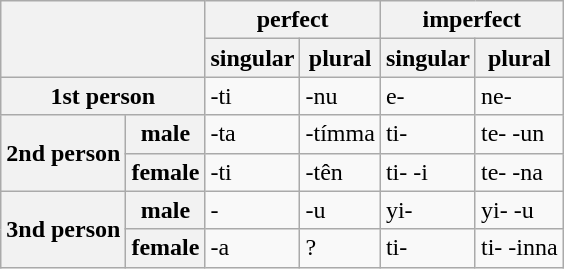<table class="wikitable">
<tr>
<th rowspan="2" colspan="2"></th>
<th colspan="2">perfect</th>
<th colspan="2">imperfect</th>
</tr>
<tr>
<th>singular</th>
<th>plural</th>
<th>singular</th>
<th>plural</th>
</tr>
<tr>
<th colspan="2">1st person</th>
<td>-ti</td>
<td>-nu</td>
<td>e-</td>
<td>ne-</td>
</tr>
<tr>
<th rowspan="2">2nd person</th>
<th>male</th>
<td>-ta</td>
<td>-tímma</td>
<td>ti-</td>
<td>te- -un</td>
</tr>
<tr>
<th>female</th>
<td>-ti</td>
<td>-tên</td>
<td>ti- -i</td>
<td>te- -na</td>
</tr>
<tr>
<th rowspan="2">3nd person</th>
<th>male</th>
<td>-</td>
<td>-u</td>
<td>yi-</td>
<td>yi- -u</td>
</tr>
<tr>
<th>female</th>
<td>-a</td>
<td>?</td>
<td>ti-</td>
<td>ti- -inna</td>
</tr>
</table>
